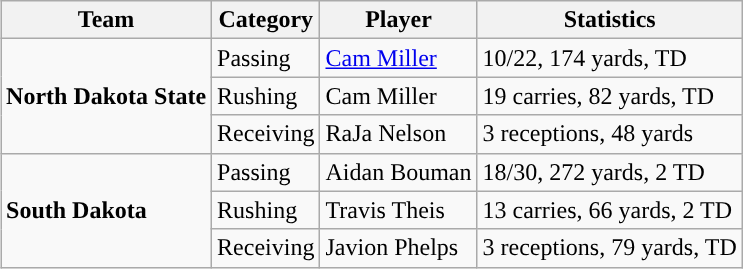<table class="wikitable" style="float: right;">
<tr>
<th>Team</th>
<th>Category</th>
<th>Player</th>
<th>Statistics</th>
</tr>
<tr>
<td rowspan=3><strong>North Dakota State</strong></td>
<td>Passing</td>
<td><a href='#'>Cam Miller</a></td>
<td>10/22, 174 yards, TD</td>
</tr>
<tr>
<td>Rushing</td>
<td>Cam Miller</td>
<td>19 carries, 82 yards, TD</td>
</tr>
<tr>
<td>Receiving</td>
<td>RaJa Nelson</td>
<td>3 receptions, 48 yards</td>
</tr>
<tr>
<td rowspan=3><strong>South Dakota</strong></td>
<td>Passing</td>
<td>Aidan Bouman</td>
<td>18/30, 272 yards, 2 TD</td>
</tr>
<tr>
<td>Rushing</td>
<td>Travis Theis</td>
<td>13 carries, 66 yards, 2 TD</td>
</tr>
<tr>
<td>Receiving</td>
<td>Javion Phelps</td>
<td>3 receptions, 79 yards, TD</td>
</tr>
</table>
